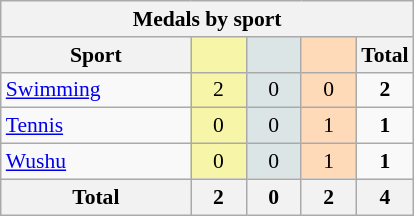<table class="wikitable" style="font-size:90%; text-align:center;">
<tr>
<th colspan=5>Medals by sport</th>
</tr>
<tr>
<th width=120>Sport</th>
<th scope="col" width=30 style="background:#F7F6A8;"></th>
<th scope="col" width=30 style="background:#DCE5E5;"></th>
<th scope="col" width=30 style="background:#FFDAB9;"></th>
<th width=30>Total</th>
</tr>
<tr>
<td align=left><a href='#'>Swimming</a></td>
<td style="background:#F7F6A8;">2</td>
<td style="background:#DCE5E5;">0</td>
<td style="background:#FFDAB9;">0</td>
<td><strong>2</strong></td>
</tr>
<tr>
<td align=left><a href='#'>Tennis</a></td>
<td style="background:#F7F6A8;">0</td>
<td style="background:#DCE5E5;">0</td>
<td style="background:#FFDAB9;">1</td>
<td><strong>1</strong></td>
</tr>
<tr>
<td align=left><a href='#'>Wushu</a></td>
<td style="background:#F7F6A8;">0</td>
<td style="background:#DCE5E5;">0</td>
<td style="background:#FFDAB9;">1</td>
<td><strong>1</strong></td>
</tr>
<tr class="sortbottom">
<th>Total</th>
<th>2</th>
<th>0</th>
<th>2</th>
<th>4</th>
</tr>
</table>
